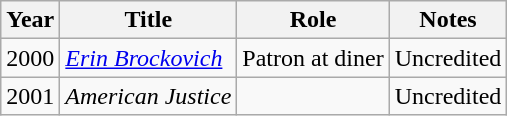<table class="wikitable">
<tr>
<th>Year</th>
<th>Title</th>
<th>Role</th>
<th>Notes</th>
</tr>
<tr>
<td>2000</td>
<td><em><a href='#'>Erin Brockovich</a></em></td>
<td>Patron at diner</td>
<td>Uncredited</td>
</tr>
<tr>
<td>2001</td>
<td><em> American Justice</em></td>
<td></td>
<td>Uncredited</td>
</tr>
</table>
